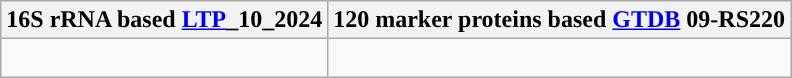<table class="wikitable">
<tr>
<th colspan=1>16S rRNA based <a href='#'>LTP</a>_10_2024</th>
<th colspan=1>120 marker proteins based <a href='#'>GTDB</a> 09-RS220</th>
</tr>
<tr>
<td style="vertical-align:top"><br></td>
<td><br></td>
</tr>
</table>
